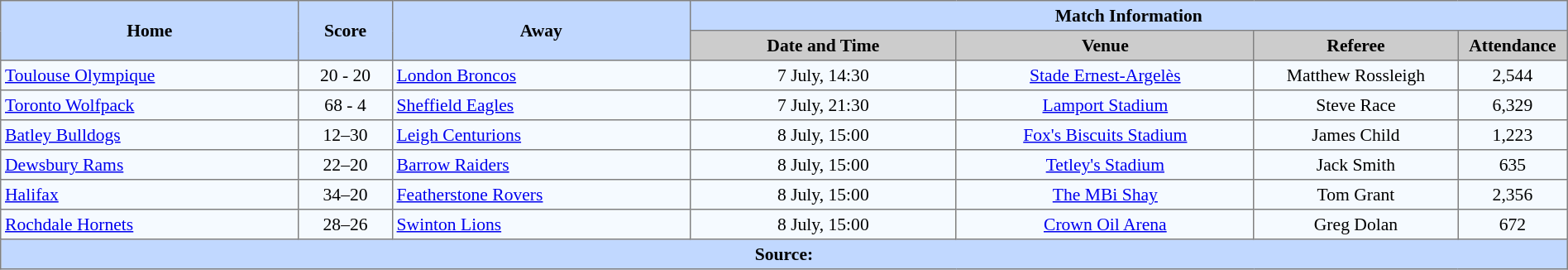<table border="1" cellpadding="3" cellspacing="0" style="border-collapse:collapse; font-size:90%; text-align:center; width:100%;">
<tr style="background:#c1d8ff;">
<th rowspan="2" style="width:19%;">Home</th>
<th rowspan="2" style="width:6%;">Score</th>
<th rowspan="2" style="width:19%;">Away</th>
<th colspan=4>Match Information</th>
</tr>
<tr style="background:#ccc;">
<th width=17%>Date and Time</th>
<th width=19%>Venue</th>
<th width=13%>Referee</th>
<th width=7%>Attendance</th>
</tr>
<tr style="background:#f5faff;">
<td align=left> <a href='#'>Toulouse Olympique</a></td>
<td>20 - 20</td>
<td align=left> <a href='#'>London Broncos</a></td>
<td>7 July, 14:30</td>
<td><a href='#'>Stade Ernest-Argelès</a></td>
<td>Matthew Rossleigh</td>
<td>2,544</td>
</tr>
<tr style="background:#f5faff;">
<td align=left> <a href='#'>Toronto Wolfpack</a></td>
<td>68 - 4 </td>
<td align=left> <a href='#'>Sheffield Eagles</a></td>
<td>7 July, 21:30</td>
<td><a href='#'>Lamport Stadium</a></td>
<td>Steve Race</td>
<td>6,329</td>
</tr>
<tr style="background:#f5faff;">
<td align=left> <a href='#'>Batley Bulldogs</a></td>
<td>12–30</td>
<td align=left> <a href='#'>Leigh Centurions</a></td>
<td>8 July, 15:00</td>
<td><a href='#'>Fox's Biscuits Stadium</a></td>
<td>James Child</td>
<td>1,223</td>
</tr>
<tr style="background:#f5faff;">
<td align=left> <a href='#'>Dewsbury Rams</a></td>
<td>22–20</td>
<td align=left> <a href='#'>Barrow Raiders</a></td>
<td>8 July, 15:00</td>
<td><a href='#'>Tetley's Stadium</a></td>
<td>Jack Smith</td>
<td>635</td>
</tr>
<tr style="background:#f5faff;">
<td align=left> <a href='#'>Halifax</a></td>
<td>34–20</td>
<td align=left> <a href='#'>Featherstone Rovers</a></td>
<td>8 July, 15:00</td>
<td><a href='#'>The MBi Shay</a></td>
<td>Tom Grant</td>
<td>2,356</td>
</tr>
<tr style="background:#f5faff;">
<td align=left> <a href='#'>Rochdale Hornets</a></td>
<td>28–26</td>
<td align=left> <a href='#'>Swinton Lions</a></td>
<td>8 July, 15:00</td>
<td><a href='#'>Crown Oil Arena</a></td>
<td>Greg Dolan</td>
<td>672</td>
</tr>
<tr style="background:#c1d8ff;">
<th colspan=7>Source:</th>
</tr>
</table>
